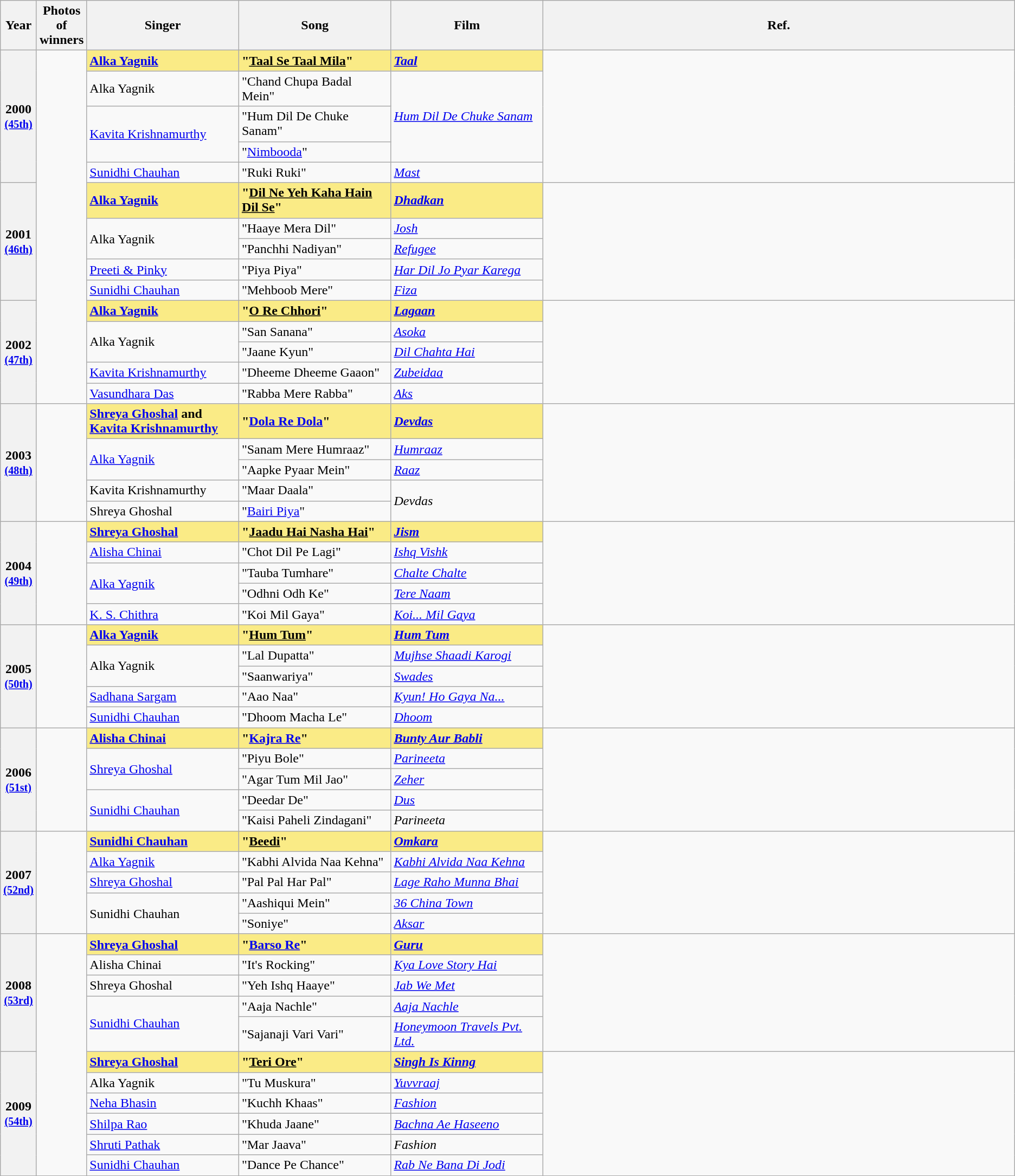<table class="wikitable sortable" style="text-align:left;">
<tr>
<th scope="col" style="width:3%; text-align:center;">Year</th>
<th scope="col" style="width:3%;text-align:center;">Photos of winners</th>
<th scope="col" style="width:15%;text-align:center;">Singer</th>
<th scope="col" style="width:15%;text-align:center;">Song</th>
<th scope="col" style="width:15%;text-align:center;">Film</th>
<th>Ref.</th>
</tr>
<tr>
<th scope="row" rowspan=5 style="text-align:center">2000 <br><small><a href='#'>(45th)</a> </small></th>
<td rowspan="15" style="text-align:center"></td>
<td style="background:#FAEB86;"><strong><a href='#'>Alka Yagnik</a></strong> </td>
<td style="background:#FAEB86;"><strong>"<u>Taal Se Taal Mila</u>"</strong></td>
<td style="background:#FAEB86;"><strong><em><a href='#'>Taal</a></em></strong></td>
<td rowspan="5"></td>
</tr>
<tr>
<td>Alka Yagnik</td>
<td>"Chand Chupa Badal Mein"</td>
<td rowspan="3"><em><a href='#'>Hum Dil De Chuke Sanam</a></em></td>
</tr>
<tr>
<td rowspan="2"><a href='#'>Kavita Krishnamurthy</a></td>
<td>"Hum Dil De Chuke Sanam"</td>
</tr>
<tr>
<td>"<a href='#'>Nimbooda</a>"</td>
</tr>
<tr>
<td><a href='#'>Sunidhi Chauhan</a></td>
<td>"Ruki Ruki"</td>
<td><em><a href='#'>Mast</a></em></td>
</tr>
<tr>
<th scope="row" rowspan=5 style="text-align:center">2001 <br><small><a href='#'>(46th)</a> </small></th>
<td style="background:#FAEB86;"><strong><a href='#'>Alka Yagnik</a></strong> </td>
<td style="background:#FAEB86;"><strong>"<u>Dil Ne Yeh Kaha Hain Dil Se</u>"</strong></td>
<td style="background:#FAEB86;"><strong><em><a href='#'>Dhadkan</a></em></strong></td>
<td rowspan="5"></td>
</tr>
<tr>
<td rowspan="2">Alka Yagnik</td>
<td>"Haaye Mera Dil"</td>
<td><em><a href='#'>Josh</a></em></td>
</tr>
<tr>
<td>"Panchhi Nadiyan"</td>
<td><em><a href='#'>Refugee</a></em></td>
</tr>
<tr>
<td><a href='#'>Preeti & Pinky</a></td>
<td>"Piya Piya"</td>
<td><em><a href='#'>Har Dil Jo Pyar Karega</a></em></td>
</tr>
<tr>
<td><a href='#'>Sunidhi Chauhan</a></td>
<td>"Mehboob Mere"</td>
<td><em><a href='#'>Fiza</a></em></td>
</tr>
<tr>
<th rowspan="5" scope="row" style="text-align:center">2002 <br><small><a href='#'>(47th)</a> </small></th>
<td style="background:#FAEB86;"><strong><a href='#'>Alka Yagnik</a></strong> </td>
<td style="background:#FAEB86;"><strong>"<u>O Re Chhori</u>"</strong></td>
<td style="background:#FAEB86;"><strong><em><a href='#'>Lagaan</a></em></strong></td>
<td rowspan="5"></td>
</tr>
<tr>
<td rowspan="2">Alka Yagnik</td>
<td>"San Sanana"</td>
<td><em><a href='#'>Asoka</a></em></td>
</tr>
<tr>
<td>"Jaane Kyun"</td>
<td><em><a href='#'>Dil Chahta Hai</a></em></td>
</tr>
<tr>
<td><a href='#'>Kavita Krishnamurthy</a></td>
<td>"Dheeme Dheeme Gaaon"</td>
<td><em><a href='#'>Zubeidaa</a></em></td>
</tr>
<tr>
<td><a href='#'>Vasundhara Das</a></td>
<td>"Rabba Mere Rabba"</td>
<td><em><a href='#'>Aks</a></em></td>
</tr>
<tr>
<th scope="row" rowspan=5 style="text-align:center">2003 <br><small><a href='#'>(48th)</a> </small></th>
<td rowspan=5 style="text-align:center"> </td>
<td style="background:#FAEB86;"><strong><a href='#'>Shreya Ghoshal</a> and <a href='#'>Kavita Krishnamurthy</a></strong> </td>
<td style="background:#FAEB86;"><strong>"<a href='#'>Dola Re Dola</a>"</strong></td>
<td style="background:#FAEB86;"><strong><em><a href='#'>Devdas</a></em></strong></td>
<td rowspan="5"></td>
</tr>
<tr>
<td rowspan="2"><a href='#'>Alka Yagnik</a></td>
<td>"Sanam Mere Humraaz"</td>
<td><em><a href='#'>Humraaz</a></em></td>
</tr>
<tr>
<td>"Aapke Pyaar Mein"</td>
<td><em><a href='#'>Raaz</a></em></td>
</tr>
<tr>
<td>Kavita Krishnamurthy</td>
<td>"Maar Daala"</td>
<td rowspan="2"><em>Devdas</em></td>
</tr>
<tr>
<td>Shreya Ghoshal</td>
<td>"<a href='#'>Bairi Piya</a>"</td>
</tr>
<tr>
<th rowspan="5" scope="row" style="text-align:center">2004 <br><small><a href='#'>(49th)</a> </small></th>
<td rowspan="5" style="text-align:center"></td>
<td style="background:#FAEB86;"><strong><a href='#'>Shreya Ghoshal</a></strong> </td>
<td style="background:#FAEB86;"><strong>"<u>Jaadu Hai Nasha Hai</u>"</strong></td>
<td style="background:#FAEB86;"><strong><em><a href='#'>Jism</a></em></strong></td>
<td rowspan="5"></td>
</tr>
<tr>
<td><a href='#'>Alisha Chinai</a></td>
<td>"Chot Dil Pe Lagi"</td>
<td><em><a href='#'>Ishq Vishk</a></em></td>
</tr>
<tr>
<td rowspan="2"><a href='#'>Alka Yagnik</a></td>
<td>"Tauba Tumhare"</td>
<td><a href='#'><em>Chalte Chalte</em></a></td>
</tr>
<tr>
<td>"Odhni Odh Ke"</td>
<td><em><a href='#'>Tere Naam</a></em></td>
</tr>
<tr>
<td><a href='#'>K. S. Chithra</a></td>
<td>"Koi Mil Gaya"</td>
<td><em><a href='#'>Koi... Mil Gaya</a></em></td>
</tr>
<tr>
<th scope="row" rowspan=5 style="text-align:center">2005 <br><small><a href='#'>(50th)</a> </small></th>
<td rowspan=5 style="text-align:center"></td>
<td style="background:#FAEB86;"><strong><a href='#'>Alka Yagnik</a></strong> </td>
<td style="background:#FAEB86;"><strong>"<u>Hum Tum</u>"</strong></td>
<td style="background:#FAEB86;"><strong><em><a href='#'>Hum Tum</a></em></strong></td>
<td rowspan="5"></td>
</tr>
<tr>
<td rowspan="2">Alka Yagnik</td>
<td>"Lal Dupatta"</td>
<td><em><a href='#'>Mujhse Shaadi Karogi</a></em></td>
</tr>
<tr>
<td>"Saanwariya"</td>
<td><em><a href='#'>Swades</a></em></td>
</tr>
<tr>
<td><a href='#'>Sadhana Sargam</a></td>
<td>"Aao Naa"</td>
<td><em><a href='#'>Kyun! Ho Gaya Na...</a></em></td>
</tr>
<tr>
<td><a href='#'>Sunidhi Chauhan</a></td>
<td>"Dhoom Macha Le"</td>
<td><em><a href='#'>Dhoom</a></em></td>
</tr>
<tr>
<th scope="row" rowspan=5 style="text-align:center">2006 <br><small><a href='#'>(51st)</a> </small></th>
<td rowspan=5 style="text-align:center"></td>
<td style="background:#FAEB86;"><strong><a href='#'>Alisha Chinai</a></strong> </td>
<td style="background:#FAEB86;"><strong>"<a href='#'>Kajra Re</a>"</strong></td>
<td style="background:#FAEB86;"><strong><em><a href='#'>Bunty Aur Babli</a></em></strong></td>
<td rowspan="5"></td>
</tr>
<tr>
<td rowspan="2"><a href='#'>Shreya Ghoshal</a></td>
<td>"Piyu Bole"</td>
<td><a href='#'><em>Parineeta</em></a></td>
</tr>
<tr>
<td>"Agar Tum Mil Jao"</td>
<td><em><a href='#'>Zeher</a></em></td>
</tr>
<tr>
<td rowspan="2"><a href='#'>Sunidhi Chauhan</a></td>
<td>"Deedar De"</td>
<td><em><a href='#'>Dus</a></em></td>
</tr>
<tr>
<td>"Kaisi Paheli Zindagani"</td>
<td><em>Parineeta</em></td>
</tr>
<tr>
<th scope="row" rowspan=5 style="text-align:center">2007 <br><small><a href='#'>(52nd)</a> </small></th>
<td rowspan=5 style="text-align:center"></td>
<td style="background:#FAEB86;"><strong><a href='#'>Sunidhi Chauhan</a></strong> </td>
<td style="background:#FAEB86;"><strong>"<u>Beedi</u>"</strong></td>
<td style="background:#FAEB86;"><strong><em><a href='#'>Omkara</a></em></strong></td>
<td rowspan="5"></td>
</tr>
<tr>
<td><a href='#'>Alka Yagnik</a></td>
<td>"Kabhi Alvida Naa Kehna"</td>
<td><em><a href='#'>Kabhi Alvida Naa Kehna</a></em></td>
</tr>
<tr>
<td><a href='#'>Shreya Ghoshal</a></td>
<td>"Pal Pal Har Pal"</td>
<td><em><a href='#'>Lage Raho Munna Bhai</a></em></td>
</tr>
<tr>
<td rowspan="2">Sunidhi Chauhan</td>
<td>"Aashiqui Mein"</td>
<td><em><a href='#'>36 China Town</a></em></td>
</tr>
<tr>
<td>"Soniye"</td>
<td><em><a href='#'>Aksar</a></em></td>
</tr>
<tr>
<th scope="row" rowspan=5 style="text-align:center">2008 <br><small><a href='#'>(53rd)</a> </small></th>
<td rowspan="11" style="text-align:center"></td>
<td style="background:#FAEB86;"><strong><a href='#'>Shreya Ghoshal</a></strong> </td>
<td style="background:#FAEB86;"><strong>"<a href='#'>Barso Re</a>"</strong></td>
<td style="background:#FAEB86;"><strong><em><a href='#'>Guru</a></em></strong></td>
<td rowspan="5"></td>
</tr>
<tr>
<td>Alisha Chinai</td>
<td>"It's Rocking"</td>
<td><em><a href='#'>Kya Love Story Hai</a></em></td>
</tr>
<tr>
<td>Shreya Ghoshal</td>
<td>"Yeh Ishq Haaye"</td>
<td><em><a href='#'>Jab We Met</a></em></td>
</tr>
<tr>
<td rowspan="2"><a href='#'>Sunidhi Chauhan</a></td>
<td>"Aaja Nachle"</td>
<td><em><a href='#'>Aaja Nachle</a></em></td>
</tr>
<tr>
<td>"Sajanaji Vari Vari"</td>
<td><em><a href='#'>Honeymoon Travels Pvt. Ltd.</a></em></td>
</tr>
<tr>
<th scope="row" rowspan=6 style="text-align:center">2009 <br><small><a href='#'>(54th)</a> </small></th>
<td style="background:#FAEB86;"><strong><a href='#'>Shreya Ghoshal</a></strong> </td>
<td style="background:#FAEB86;"><strong>"<u>Teri Ore</u>"</strong></td>
<td style="background:#FAEB86;"><strong><em><a href='#'>Singh Is Kinng</a></em></strong></td>
<td rowspan="6"></td>
</tr>
<tr>
<td>Alka Yagnik</td>
<td>"Tu Muskura"</td>
<td><em><a href='#'>Yuvvraaj</a></em></td>
</tr>
<tr>
<td><a href='#'>Neha Bhasin</a></td>
<td>"Kuchh Khaas"</td>
<td><em><a href='#'>Fashion</a></em></td>
</tr>
<tr>
<td><a href='#'>Shilpa Rao</a></td>
<td>"Khuda Jaane"</td>
<td><em><a href='#'>Bachna Ae Haseeno</a></em></td>
</tr>
<tr>
<td><a href='#'>Shruti Pathak</a></td>
<td>"Mar Jaava"</td>
<td><em>Fashion</em></td>
</tr>
<tr>
<td><a href='#'>Sunidhi Chauhan</a></td>
<td>"Dance Pe Chance"</td>
<td><em><a href='#'>Rab Ne Bana Di Jodi</a></em></td>
</tr>
<tr>
</tr>
</table>
